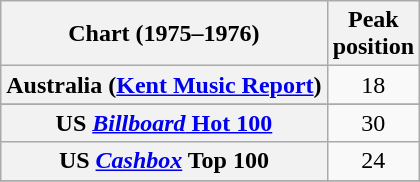<table class="wikitable sortable plainrowheaders" style="text-align:center">
<tr>
<th>Chart (1975–1976)</th>
<th>Peak<br>position</th>
</tr>
<tr>
<th scope="row">Australia (<a href='#'>Kent Music Report</a>)</th>
<td>18</td>
</tr>
<tr>
</tr>
<tr>
</tr>
<tr>
</tr>
<tr>
</tr>
<tr>
</tr>
<tr>
</tr>
<tr>
<th scope="row">US <a href='#'><em>Billboard</em> Hot 100</a></th>
<td>30</td>
</tr>
<tr>
<th scope="row">US <em><a href='#'>Cashbox</a></em> Top 100</th>
<td>24</td>
</tr>
<tr>
</tr>
</table>
